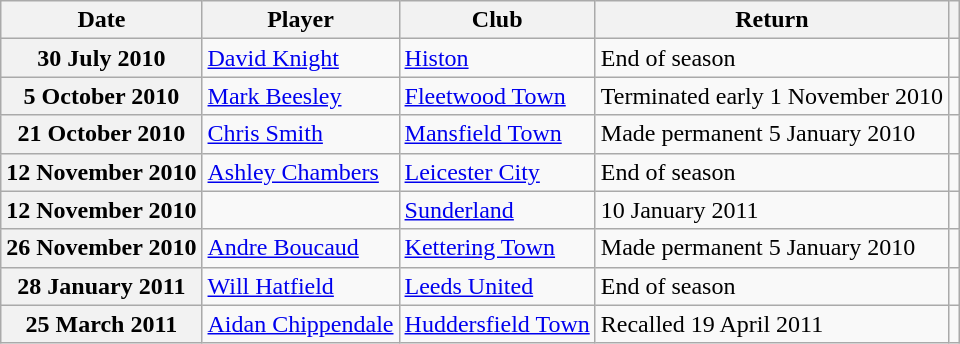<table class="wikitable plainrowheaders">
<tr>
<th scope=col>Date</th>
<th scope=col>Player</th>
<th scope=col>Club</th>
<th scope=col>Return</th>
<th scope=col class=unsortable></th>
</tr>
<tr>
<th scope=row>30 July 2010</th>
<td><a href='#'>David Knight</a></td>
<td><a href='#'>Histon</a></td>
<td>End of season</td>
<td style="text-align:center;"></td>
</tr>
<tr>
<th scope=row>5 October 2010</th>
<td><a href='#'>Mark Beesley</a></td>
<td><a href='#'>Fleetwood Town</a></td>
<td>Terminated early 1 November 2010</td>
<td style="text-align:center;"></td>
</tr>
<tr>
<th scope=row>21 October 2010</th>
<td><a href='#'>Chris Smith</a></td>
<td><a href='#'>Mansfield Town</a></td>
<td>Made permanent 5 January 2010</td>
<td style="text-align:center;"></td>
</tr>
<tr>
<th scope=row>12 November 2010</th>
<td><a href='#'>Ashley Chambers</a></td>
<td><a href='#'>Leicester City</a></td>
<td>End of season</td>
<td style="text-align:center;"></td>
</tr>
<tr>
<th scope=row>12 November 2010</th>
<td></td>
<td><a href='#'>Sunderland</a></td>
<td>10 January 2011</td>
<td style="text-align:center;"></td>
</tr>
<tr>
<th scope=row>26 November 2010</th>
<td><a href='#'>Andre Boucaud</a></td>
<td><a href='#'>Kettering Town</a></td>
<td>Made permanent 5 January 2010</td>
<td style="text-align:center;"></td>
</tr>
<tr>
<th scope=row>28 January 2011</th>
<td><a href='#'>Will Hatfield</a></td>
<td><a href='#'>Leeds United</a></td>
<td>End of season</td>
<td style="text-align:center;"></td>
</tr>
<tr>
<th scope=row>25 March 2011</th>
<td><a href='#'>Aidan Chippendale</a></td>
<td><a href='#'>Huddersfield Town</a></td>
<td>Recalled 19 April 2011</td>
<td style="text-align:center;"></td>
</tr>
</table>
